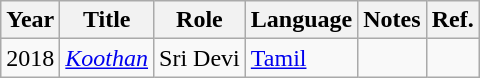<table class="wikitable">
<tr>
<th>Year</th>
<th>Title</th>
<th>Role</th>
<th>Language</th>
<th>Notes</th>
<th>Ref.</th>
</tr>
<tr>
<td>2018</td>
<td><em><a href='#'>Koothan</a></em></td>
<td>Sri Devi</td>
<td><a href='#'>Tamil</a></td>
<td></td>
<td></td>
</tr>
</table>
